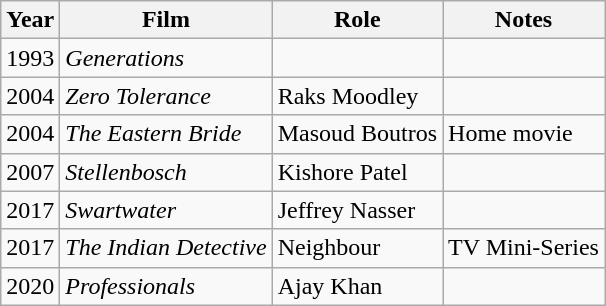<table class="wikitable">
<tr>
<th>Year</th>
<th>Film</th>
<th>Role</th>
<th>Notes</th>
</tr>
<tr>
<td>1993</td>
<td><em>Generations</em></td>
<td></td>
<td></td>
</tr>
<tr>
<td>2004</td>
<td><em>Zero Tolerance</em></td>
<td>Raks Moodley</td>
<td></td>
</tr>
<tr>
<td>2004</td>
<td><em>The Eastern Bride</em></td>
<td>Masoud Boutros</td>
<td>Home movie</td>
</tr>
<tr>
<td>2007</td>
<td><em>Stellenbosch</em></td>
<td>Kishore Patel</td>
<td></td>
</tr>
<tr>
<td>2017</td>
<td><em>Swartwater</em></td>
<td>Jeffrey Nasser</td>
<td></td>
</tr>
<tr>
<td>2017</td>
<td><em>The Indian Detective</em></td>
<td>Neighbour</td>
<td>TV Mini-Series</td>
</tr>
<tr>
<td>2020</td>
<td><em>Professionals</em></td>
<td>Ajay Khan</td>
<td></td>
</tr>
</table>
